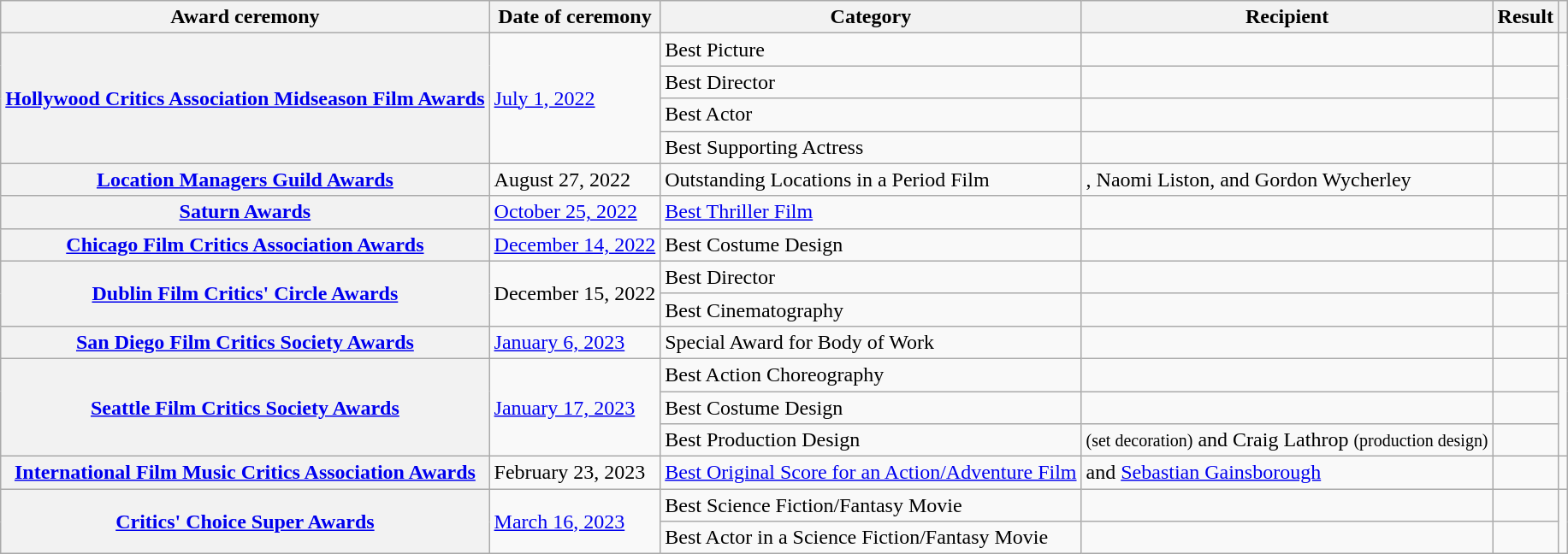<table class="wikitable plainrowheaders sortable">
<tr>
<th scope="col">Award ceremony</th>
<th scope="col">Date of ceremony</th>
<th scope="col">Category</th>
<th scope="col">Recipient</th>
<th scope="col">Result</th>
<th scope="col" class="unsortable"></th>
</tr>
<tr>
<th scope="row" rowspan="4"><a href='#'>Hollywood Critics Association Midseason Film Awards</a></th>
<td rowspan="4"><a href='#'>July 1, 2022</a></td>
<td>Best Picture</td>
<td></td>
<td></td>
<td align="center" rowspan="4"></td>
</tr>
<tr>
<td>Best Director</td>
<td></td>
<td></td>
</tr>
<tr>
<td>Best Actor</td>
<td></td>
<td></td>
</tr>
<tr>
<td>Best Supporting Actress</td>
<td></td>
<td></td>
</tr>
<tr>
<th scope="row"><a href='#'>Location Managers Guild Awards</a></th>
<td>August 27, 2022</td>
<td>Outstanding Locations in a Period Film</td>
<td>, Naomi Liston, and Gordon Wycherley</td>
<td></td>
<td align="center"></td>
</tr>
<tr>
<th scope="row"><a href='#'>Saturn Awards</a></th>
<td><a href='#'>October 25, 2022</a></td>
<td><a href='#'>Best Thriller Film</a></td>
<td></td>
<td></td>
<td align="center"></td>
</tr>
<tr>
<th scope="row"><a href='#'>Chicago Film Critics Association Awards</a></th>
<td><a href='#'>December 14, 2022</a></td>
<td>Best Costume Design</td>
<td></td>
<td></td>
<td align="center"></td>
</tr>
<tr>
<th scope="row" rowspan="2"><a href='#'>Dublin Film Critics' Circle Awards</a></th>
<td rowspan="2">December 15, 2022</td>
<td>Best Director</td>
<td></td>
<td></td>
<td align="center" rowspan="2"></td>
</tr>
<tr>
<td>Best Cinematography</td>
<td></td>
<td></td>
</tr>
<tr>
<th scope="row"><a href='#'>San Diego Film Critics Society Awards</a></th>
<td><a href='#'>January 6, 2023</a></td>
<td>Special Award for Body of Work</td>
<td></td>
<td></td>
<td align="center"></td>
</tr>
<tr>
<th scope="row" rowspan="3"><a href='#'>Seattle Film Critics Society Awards</a></th>
<td rowspan="3"><a href='#'>January 17, 2023</a></td>
<td>Best Action Choreography</td>
<td></td>
<td></td>
<td align="center" rowspan="3"></td>
</tr>
<tr>
<td>Best Costume Design</td>
<td></td>
<td></td>
</tr>
<tr>
<td>Best Production Design</td>
<td> <small>(set decoration)</small> and Craig Lathrop <small>(production design)</small></td>
<td></td>
</tr>
<tr>
<th scope="row"><a href='#'>International Film Music Critics Association Awards</a></th>
<td>February 23, 2023</td>
<td><a href='#'>Best Original Score for an Action/Adventure Film</a></td>
<td> and <a href='#'>Sebastian Gainsborough</a></td>
<td></td>
<td align="center"></td>
</tr>
<tr>
<th scope="row" rowspan="2"><a href='#'>Critics' Choice Super Awards</a></th>
<td rowspan="2"><a href='#'>March 16, 2023</a></td>
<td>Best Science Fiction/Fantasy Movie</td>
<td></td>
<td></td>
<td align="center" rowspan="2"></td>
</tr>
<tr>
<td>Best Actor in a Science Fiction/Fantasy Movie</td>
<td></td>
<td></td>
</tr>
</table>
